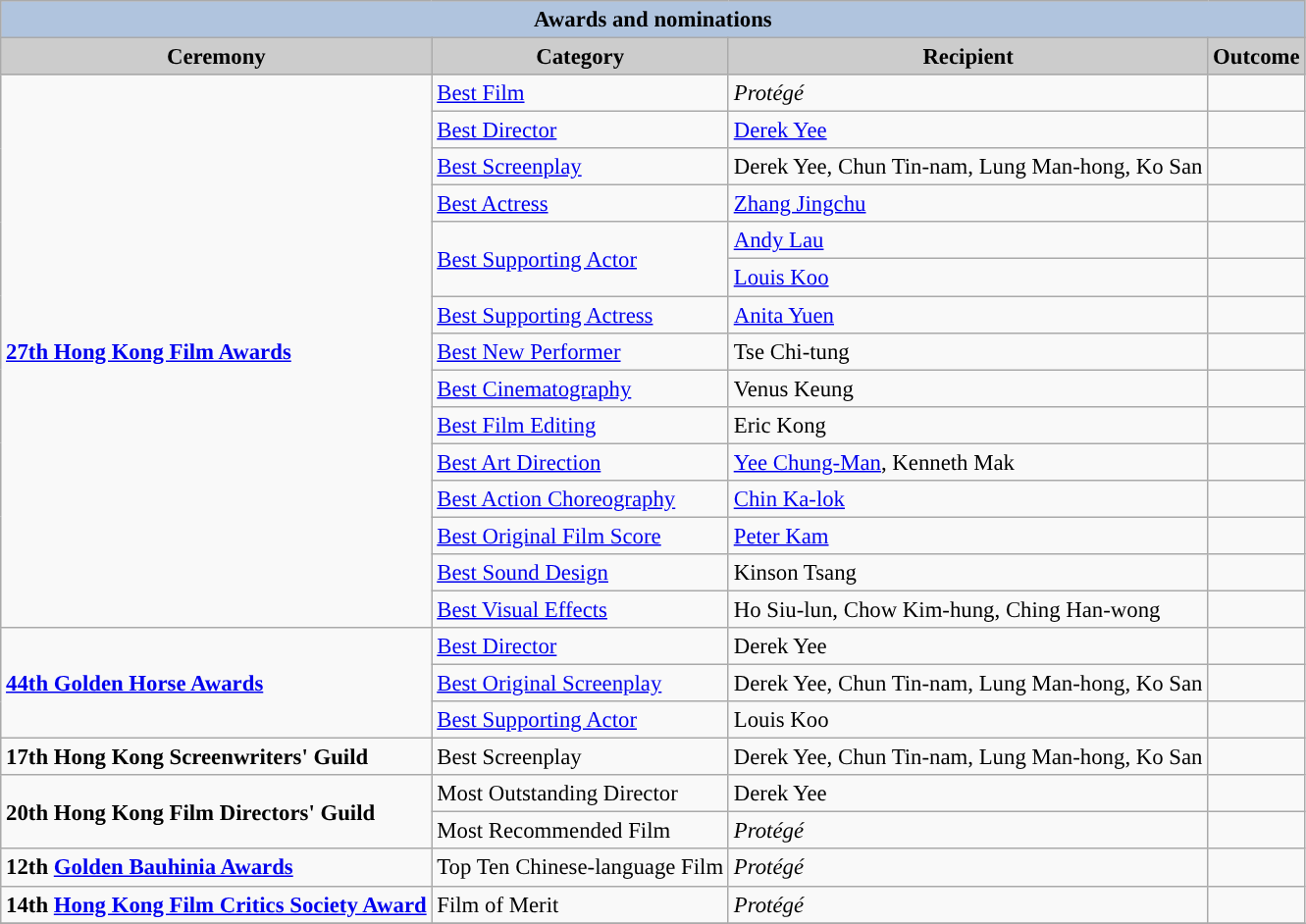<table class="wikitable" style="font-size:95%;" ;>
<tr style="background:#ccc; text-align:center;">
<th colspan="4" style="background: LightSteelBlue;">Awards and nominations</th>
</tr>
<tr style="background:#ccc; text-align:center;">
<th style="background:#ccc">Ceremony</th>
<th style="background:#ccc">Category</th>
<th style="background:#ccc">Recipient</th>
<th style="background:#ccc">Outcome</th>
</tr>
<tr>
<td rowspan=15><strong><a href='#'>27th Hong Kong Film Awards</a></strong></td>
<td><a href='#'>Best Film</a></td>
<td><em>Protégé</em></td>
<td></td>
</tr>
<tr>
<td><a href='#'>Best Director</a></td>
<td><a href='#'>Derek Yee</a></td>
<td></td>
</tr>
<tr>
<td><a href='#'>Best Screenplay</a></td>
<td>Derek Yee, Chun Tin-nam, Lung Man-hong, Ko San</td>
<td></td>
</tr>
<tr>
<td><a href='#'>Best Actress</a></td>
<td><a href='#'>Zhang Jingchu</a></td>
<td></td>
</tr>
<tr>
<td rowspan=2><a href='#'>Best Supporting Actor</a></td>
<td><a href='#'>Andy Lau</a></td>
<td></td>
</tr>
<tr>
<td><a href='#'>Louis Koo</a></td>
<td></td>
</tr>
<tr>
<td><a href='#'>Best Supporting Actress</a></td>
<td><a href='#'>Anita Yuen</a></td>
<td></td>
</tr>
<tr>
<td><a href='#'>Best New Performer</a></td>
<td>Tse Chi-tung</td>
<td></td>
</tr>
<tr>
<td><a href='#'>Best Cinematography</a></td>
<td>Venus Keung</td>
<td></td>
</tr>
<tr>
<td><a href='#'>Best Film Editing</a></td>
<td>Eric Kong</td>
<td></td>
</tr>
<tr>
<td><a href='#'>Best Art Direction</a></td>
<td><a href='#'>Yee Chung-Man</a>, Kenneth Mak</td>
<td></td>
</tr>
<tr>
<td><a href='#'>Best Action Choreography</a></td>
<td><a href='#'>Chin Ka-lok</a></td>
<td></td>
</tr>
<tr>
<td><a href='#'>Best Original Film Score</a></td>
<td><a href='#'>Peter Kam</a></td>
<td></td>
</tr>
<tr>
<td><a href='#'>Best Sound Design</a></td>
<td>Kinson Tsang</td>
<td></td>
</tr>
<tr>
<td><a href='#'>Best Visual Effects</a></td>
<td>Ho Siu-lun, Chow Kim-hung, Ching Han-wong</td>
<td></td>
</tr>
<tr>
<td rowspan=3><strong><a href='#'>44th Golden Horse Awards</a></strong></td>
<td><a href='#'>Best Director</a></td>
<td>Derek Yee</td>
<td></td>
</tr>
<tr>
<td><a href='#'>Best Original Screenplay</a></td>
<td>Derek Yee, Chun Tin-nam, Lung Man-hong, Ko San</td>
<td></td>
</tr>
<tr>
<td><a href='#'>Best Supporting Actor</a></td>
<td>Louis Koo</td>
<td></td>
</tr>
<tr>
<td><strong>17th Hong Kong Screenwriters' Guild</strong></td>
<td>Best Screenplay</td>
<td>Derek Yee, Chun Tin-nam, Lung Man-hong, Ko San</td>
<td></td>
</tr>
<tr>
<td rowspan=2><strong>20th Hong Kong Film Directors' Guild</strong></td>
<td>Most Outstanding Director</td>
<td>Derek Yee</td>
<td></td>
</tr>
<tr>
<td>Most Recommended Film</td>
<td><em>Protégé</em></td>
<td></td>
</tr>
<tr>
<td><strong>12th <a href='#'>Golden Bauhinia Awards</a></strong></td>
<td>Top Ten Chinese-language Film</td>
<td><em>Protégé</em></td>
<td></td>
</tr>
<tr>
<td><strong>14th <a href='#'>Hong Kong Film Critics Society Award</a></strong></td>
<td>Film of Merit</td>
<td><em>Protégé</em></td>
<td></td>
</tr>
<tr>
</tr>
</table>
